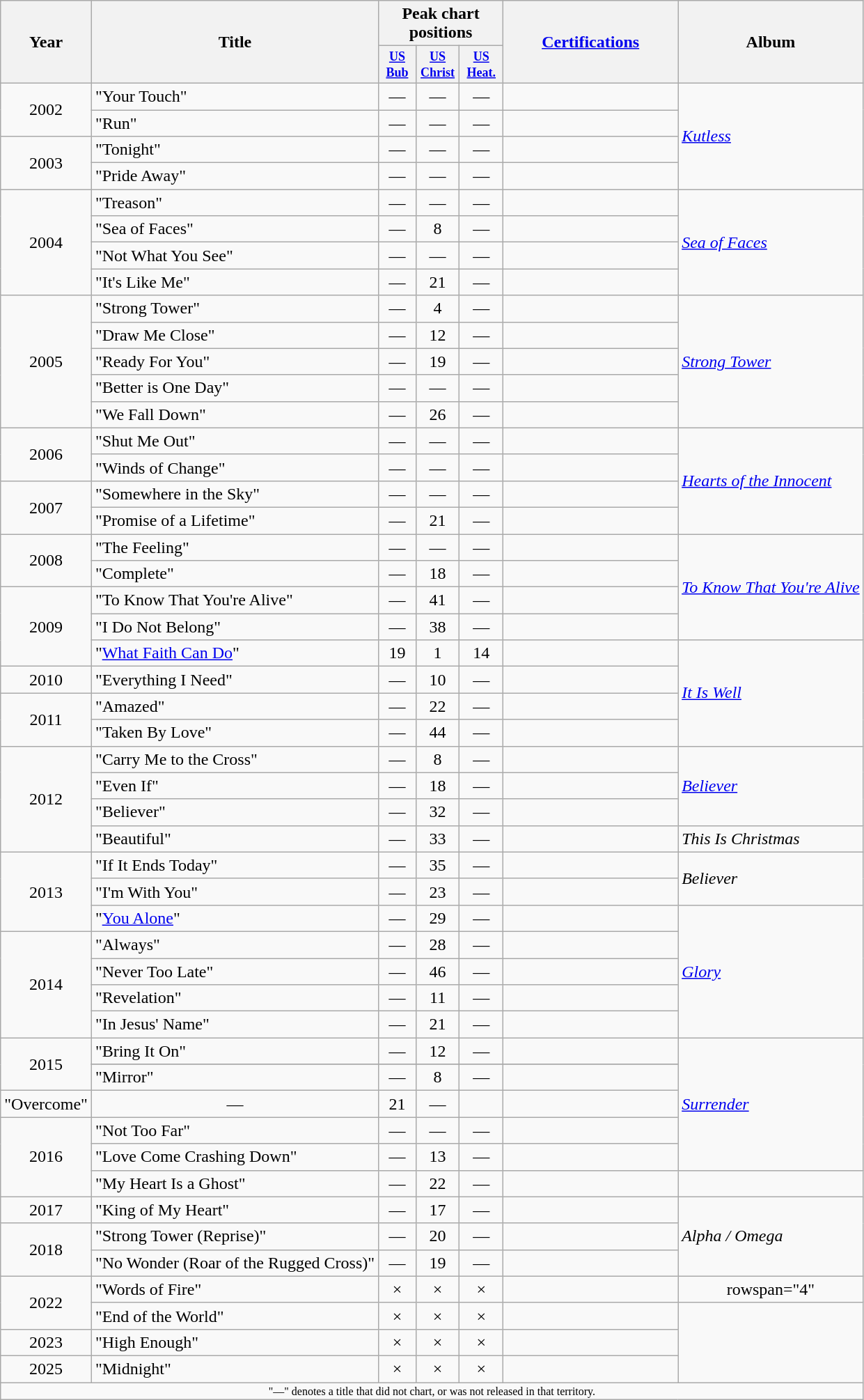<table class="wikitable"  style="text-align:center;">
<tr>
<th rowspan="2">Year</th>
<th rowspan="2">Title</th>
<th colspan="3">Peak chart positions</th>
<th scope="col" rowspan="2" style="width:10em;"><a href='#'>Certifications</a></th>
<th rowspan="2">Album</th>
</tr>
<tr style="font-size:smaller;">
<th scope="col" style="width:2.5em;font-size:90%;"><a href='#'>US Bub</a><br></th>
<th scope="col" style="width:3em;font-size:90%;"><a href='#'>US<br>Christ</a><br></th>
<th scope="col" style="width:3em;font-size:90%;"><a href='#'>US<br>Heat.</a><br></th>
</tr>
<tr>
<td rowspan="2">2002</td>
<td style="text-align:left">"Your Touch"</td>
<td>—</td>
<td>—</td>
<td>—</td>
<td></td>
<td rowspan="4" style="text-align:left"><em><a href='#'>Kutless</a></em></td>
</tr>
<tr>
<td style="text-align:left">"Run"</td>
<td>—</td>
<td>—</td>
<td>—</td>
<td></td>
</tr>
<tr>
<td rowspan="2">2003</td>
<td style="text-align:left">"Tonight"</td>
<td>—</td>
<td>—</td>
<td>—</td>
<td></td>
</tr>
<tr>
<td style="text-align:left">"Pride Away"</td>
<td>—</td>
<td>—</td>
<td>—</td>
<td></td>
</tr>
<tr>
<td rowspan="4">2004</td>
<td style="text-align:left">"Treason"</td>
<td>—</td>
<td>—</td>
<td>—</td>
<td></td>
<td rowspan="4" style="text-align:left"><em><a href='#'>Sea of Faces</a></em></td>
</tr>
<tr>
<td style="text-align:left">"Sea of Faces"</td>
<td>—</td>
<td>8</td>
<td>—</td>
<td></td>
</tr>
<tr>
<td style="text-align:left">"Not What You See"</td>
<td>—</td>
<td>—</td>
<td>—</td>
<td></td>
</tr>
<tr>
<td style="text-align:left">"It's Like Me"</td>
<td>—</td>
<td>21</td>
<td>—</td>
<td></td>
</tr>
<tr>
<td rowspan="5">2005</td>
<td style="text-align:left">"Strong Tower"</td>
<td>—</td>
<td>4</td>
<td>—</td>
<td></td>
<td rowspan="5"  style="text-align:left"><em><a href='#'>Strong Tower</a></em></td>
</tr>
<tr>
<td style="text-align:left">"Draw Me Close"</td>
<td>—</td>
<td>12</td>
<td>—</td>
<td></td>
</tr>
<tr>
<td style="text-align:left">"Ready For You"</td>
<td>—</td>
<td>19</td>
<td>—</td>
<td></td>
</tr>
<tr>
<td style="text-align:left">"Better is One Day"</td>
<td>—</td>
<td>—</td>
<td>—</td>
<td></td>
</tr>
<tr>
<td style="text-align:left">"We Fall Down"</td>
<td>—</td>
<td>26</td>
<td>—</td>
<td></td>
</tr>
<tr>
<td rowspan="2">2006</td>
<td style="text-align:left">"Shut Me Out"</td>
<td>—</td>
<td>—</td>
<td>—</td>
<td></td>
<td rowspan="4"  style="text-align:left"><em><a href='#'>Hearts of the Innocent</a></em></td>
</tr>
<tr>
<td style="text-align:left">"Winds of Change"</td>
<td>—</td>
<td>—</td>
<td>—</td>
<td></td>
</tr>
<tr>
<td rowspan="2">2007</td>
<td style="text-align:left">"Somewhere in the Sky"</td>
<td>—</td>
<td>—</td>
<td>—</td>
<td></td>
</tr>
<tr>
<td style="text-align:left">"Promise of a Lifetime"</td>
<td>—</td>
<td>21</td>
<td>—</td>
<td></td>
</tr>
<tr>
<td rowspan="2">2008</td>
<td style="text-align:left">"The Feeling"</td>
<td>—</td>
<td>—</td>
<td>—</td>
<td></td>
<td rowspan="4" style="text-align:left"><em><a href='#'>To Know That You're Alive</a></em></td>
</tr>
<tr>
<td style="text-align:left">"Complete"</td>
<td>—</td>
<td>18</td>
<td>—</td>
<td></td>
</tr>
<tr>
<td rowspan="3">2009</td>
<td style="text-align:left">"To Know That You're Alive"</td>
<td>—</td>
<td>41</td>
<td>—</td>
<td></td>
</tr>
<tr>
<td style="text-align:left">"I Do Not Belong"</td>
<td>—</td>
<td>38</td>
<td>—</td>
<td></td>
</tr>
<tr>
<td style="text-align:left">"<a href='#'>What Faith Can Do</a>"</td>
<td>19</td>
<td>1</td>
<td>14</td>
<td></td>
<td rowspan="4" style="text-align:left"><em><a href='#'>It Is Well</a></em></td>
</tr>
<tr>
<td>2010</td>
<td style="text-align:left">"Everything I Need"</td>
<td>—</td>
<td>10</td>
<td>—</td>
<td></td>
</tr>
<tr>
<td rowspan="2">2011</td>
<td style="text-align:left">"Amazed"</td>
<td>—</td>
<td>22</td>
<td>—</td>
<td></td>
</tr>
<tr>
<td style="text-align:left">"Taken By Love"</td>
<td>—</td>
<td>44</td>
<td>—</td>
<td></td>
</tr>
<tr>
<td rowspan="4">2012</td>
<td style="text-align:left">"Carry Me to the Cross"</td>
<td>—</td>
<td>8</td>
<td>—</td>
<td></td>
<td rowspan="3" style="text-align:left"><em><a href='#'>Believer</a></em></td>
</tr>
<tr>
<td style="text-align:left">"Even If"</td>
<td>—</td>
<td>18</td>
<td>—</td>
<td></td>
</tr>
<tr>
<td style="text-align:left">"Believer"</td>
<td>—</td>
<td>32</td>
<td>—</td>
<td></td>
</tr>
<tr>
<td style="text-align:left">"Beautiful"</td>
<td>—</td>
<td>33</td>
<td>—</td>
<td></td>
<td rowspan="1" style="text-align:left"><em>This Is Christmas</em></td>
</tr>
<tr>
<td rowspan="3">2013</td>
<td style="text-align:left">"If It Ends Today"</td>
<td>—</td>
<td>35</td>
<td>—</td>
<td></td>
<td rowspan="2" style="text-align:left"><em>Believer</em></td>
</tr>
<tr>
<td style="text-align:left">"I'm With You"</td>
<td>—</td>
<td>23</td>
<td>—</td>
<td></td>
</tr>
<tr>
<td style="text-align:left">"<a href='#'>You Alone</a>"</td>
<td>—</td>
<td>29</td>
<td>—</td>
<td></td>
<td rowspan="5" style="text-align:left"><em><a href='#'>Glory</a></em></td>
</tr>
<tr>
<td rowspan="4">2014</td>
<td style="text-align:left">"Always"</td>
<td>—</td>
<td>28</td>
<td>—</td>
<td></td>
</tr>
<tr>
<td style="text-align:left">"Never Too Late"</td>
<td>—</td>
<td>46</td>
<td>—</td>
<td></td>
</tr>
<tr>
<td style="text-align:left">"Revelation"</td>
<td>—</td>
<td>11</td>
<td>—</td>
<td></td>
</tr>
<tr>
<td style="text-align:left">"In Jesus' Name"</td>
<td>—</td>
<td>21</td>
<td>—</td>
<td></td>
</tr>
<tr>
<td rowspan="3">2015</td>
<td style="text-align:left">"Bring It On"</td>
<td>—</td>
<td>12</td>
<td>—</td>
<td></td>
<td rowspan="6" style="text-align:left"><em><a href='#'>Surrender</a></em></td>
</tr>
<tr>
</tr>
<tr>
<td style="text-align:left">"Mirror"</td>
<td>—</td>
<td>8</td>
<td>—</td>
<td></td>
</tr>
<tr>
<td style="text-align:left">"Overcome"</td>
<td>—</td>
<td>21</td>
<td>—</td>
<td></td>
</tr>
<tr>
<td rowspan="3">2016</td>
<td style="text-align:left">"Not Too Far"</td>
<td>—</td>
<td>—</td>
<td>—</td>
<td></td>
</tr>
<tr>
<td style="text-align:left">"Love Come Crashing Down"</td>
<td>—</td>
<td>13</td>
<td>—</td>
<td></td>
</tr>
<tr>
<td style="text-align:left">"My Heart Is a Ghost"</td>
<td>—</td>
<td>22</td>
<td>—</td>
<td></td>
</tr>
<tr>
<td rowspan="1">2017</td>
<td style="text-align:left">"King of My Heart"</td>
<td>—</td>
<td>17</td>
<td>—</td>
<td></td>
<td rowspan="3" style="text-align:left"><em>Alpha / Omega</em></td>
</tr>
<tr>
<td rowspan="2">2018</td>
<td style="text-align:left">"Strong Tower (Reprise)"</td>
<td>—</td>
<td>20</td>
<td>—</td>
<td></td>
</tr>
<tr>
<td style="text-align:left">"No Wonder (Roar of the Rugged Cross)"</td>
<td>—</td>
<td>19</td>
<td>—</td>
<td></td>
</tr>
<tr>
<td rowspan="2">2022</td>
<td style="text-align:left">"Words of Fire"</td>
<td>×</td>
<td>×</td>
<td>×</td>
<td></td>
<td>rowspan="4" </td>
</tr>
<tr>
<td style="text-align:left">"End of the World" </td>
<td>×</td>
<td>×</td>
<td>×</td>
<td></td>
</tr>
<tr>
<td>2023</td>
<td style="text-align:left">"High Enough"<br></td>
<td>×</td>
<td>×</td>
<td>×</td>
<td></td>
</tr>
<tr>
<td>2025</td>
<td style="text-align:left">"Midnight"</td>
<td>×</td>
<td>×</td>
<td>×</td>
<td></td>
</tr>
<tr>
<td colspan="9" style="font-size:8pt">"—" denotes a title that did not chart, or was not released in that territory.</td>
</tr>
</table>
